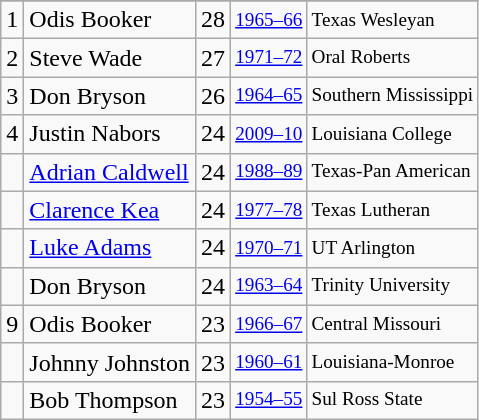<table class="wikitable">
<tr>
</tr>
<tr>
<td>1</td>
<td>Odis Booker</td>
<td>28</td>
<td style="font-size:80%;"><a href='#'>1965–66</a></td>
<td style="font-size:80%;">Texas Wesleyan</td>
</tr>
<tr>
<td>2</td>
<td>Steve Wade</td>
<td>27</td>
<td style="font-size:80%;"><a href='#'>1971–72</a></td>
<td style="font-size:80%;">Oral Roberts</td>
</tr>
<tr>
<td>3</td>
<td>Don Bryson</td>
<td>26</td>
<td style="font-size:80%;"><a href='#'>1964–65</a></td>
<td style="font-size:80%;">Southern Mississippi</td>
</tr>
<tr>
<td>4</td>
<td>Justin Nabors</td>
<td>24</td>
<td style="font-size:80%;"><a href='#'>2009–10</a></td>
<td style="font-size:80%;">Louisiana College</td>
</tr>
<tr>
<td></td>
<td><a href='#'>Adrian Caldwell</a></td>
<td>24</td>
<td style="font-size:80%;"><a href='#'>1988–89</a></td>
<td style="font-size:80%;">Texas-Pan American</td>
</tr>
<tr>
<td></td>
<td><a href='#'>Clarence Kea</a></td>
<td>24</td>
<td style="font-size:80%;"><a href='#'>1977–78</a></td>
<td style="font-size:80%;">Texas Lutheran</td>
</tr>
<tr>
<td></td>
<td><a href='#'>Luke Adams</a></td>
<td>24</td>
<td style="font-size:80%;"><a href='#'>1970–71</a></td>
<td style="font-size:80%;">UT Arlington</td>
</tr>
<tr>
<td></td>
<td>Don Bryson</td>
<td>24</td>
<td style="font-size:80%;"><a href='#'>1963–64</a></td>
<td style="font-size:80%;">Trinity University</td>
</tr>
<tr>
<td>9</td>
<td>Odis Booker</td>
<td>23</td>
<td style="font-size:80%;"><a href='#'>1966–67</a></td>
<td style="font-size:80%;">Central Missouri</td>
</tr>
<tr>
<td></td>
<td>Johnny Johnston</td>
<td>23</td>
<td style="font-size:80%;"><a href='#'>1960–61</a></td>
<td style="font-size:80%;">Louisiana-Monroe</td>
</tr>
<tr>
<td></td>
<td>Bob Thompson</td>
<td>23</td>
<td style="font-size:80%;"><a href='#'>1954–55</a></td>
<td style="font-size:80%;">Sul Ross State</td>
</tr>
</table>
